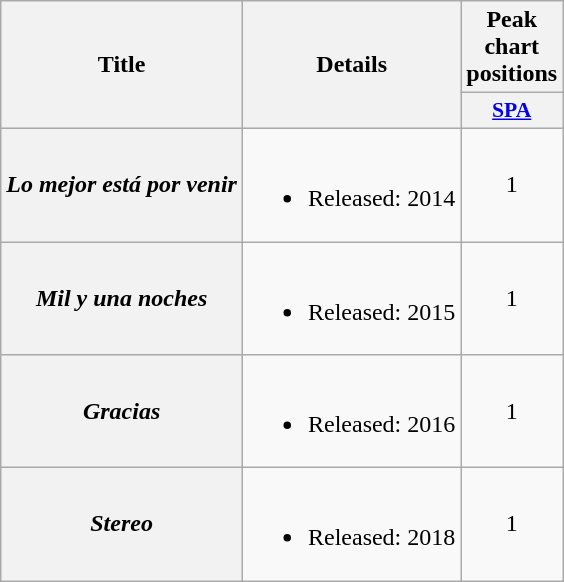<table class="wikitable plainrowheaders" style="text-align:center">
<tr>
<th scope="col" rowspan="2">Title</th>
<th scope="col" rowspan="2">Details</th>
<th scope="col" colspan="1">Peak chart positions</th>
</tr>
<tr>
<th scope="col" style="width:2.2em;font-size:90%;"><a href='#'>SPA</a><br></th>
</tr>
<tr>
<th scope="row"><em>Lo mejor está por venir</em></th>
<td><br><ul><li>Released: 2014</li></ul></td>
<td>1</td>
</tr>
<tr>
<th scope="row"><em>Mil y una noches</em></th>
<td><br><ul><li>Released: 2015</li></ul></td>
<td>1</td>
</tr>
<tr>
<th scope="row"><em>Gracias</em><br></th>
<td><br><ul><li>Released: 2016</li></ul></td>
<td>1</td>
</tr>
<tr>
<th scope="row"><em>Stereo</em></th>
<td><br><ul><li>Released: 2018</li></ul></td>
<td>1</td>
</tr>
</table>
